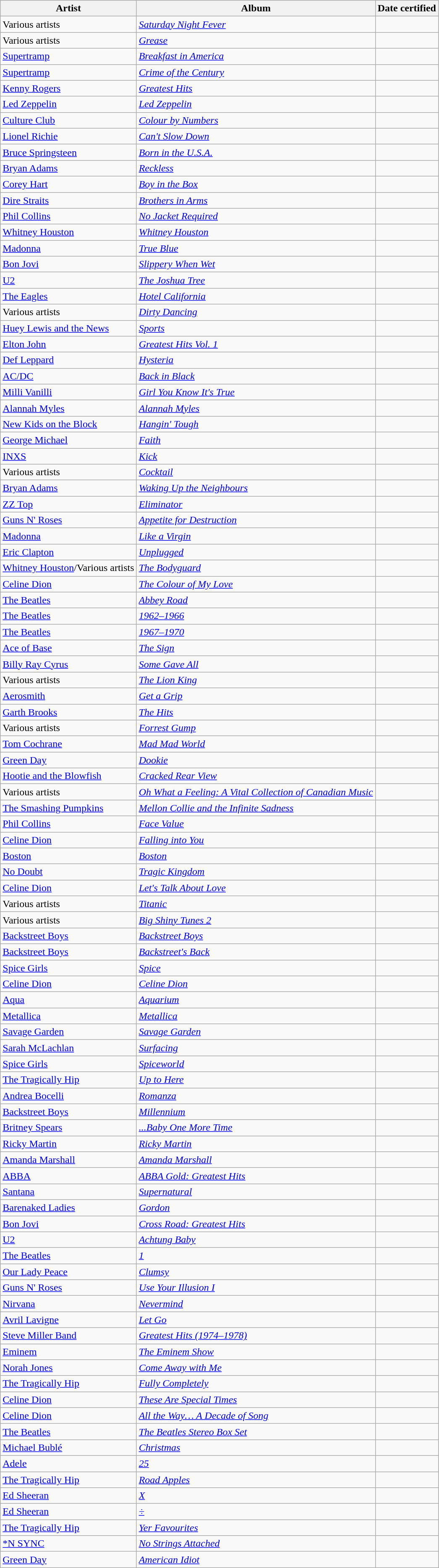<table class="wikitable sortable">
<tr>
<th>Artist</th>
<th>Album</th>
<th>Date certified</th>
</tr>
<tr>
<td>Various artists</td>
<td><em><a href='#'>Saturday Night Fever</a></em></td>
<td></td>
</tr>
<tr>
<td>Various artists</td>
<td><em><a href='#'>Grease</a></em></td>
<td></td>
</tr>
<tr>
<td><a href='#'>Supertramp</a></td>
<td><em><a href='#'>Breakfast in America</a></em></td>
<td></td>
</tr>
<tr>
<td><a href='#'>Supertramp</a></td>
<td><em><a href='#'>Crime of the Century</a></em></td>
<td></td>
</tr>
<tr>
<td><a href='#'>Kenny Rogers</a></td>
<td><em><a href='#'>Greatest Hits</a></em></td>
<td></td>
</tr>
<tr>
<td><a href='#'>Led Zeppelin</a></td>
<td><em><a href='#'>Led Zeppelin</a></em></td>
<td></td>
</tr>
<tr>
<td><a href='#'>Culture Club</a></td>
<td><em><a href='#'>Colour by Numbers</a></em></td>
<td></td>
</tr>
<tr>
<td><a href='#'>Lionel Richie</a></td>
<td><em><a href='#'>Can't Slow Down</a></em></td>
<td></td>
</tr>
<tr>
<td><a href='#'>Bruce Springsteen</a></td>
<td><em><a href='#'>Born in the U.S.A.</a></em></td>
<td></td>
</tr>
<tr>
<td><a href='#'>Bryan Adams</a></td>
<td><em><a href='#'>Reckless</a></em></td>
<td></td>
</tr>
<tr>
<td><a href='#'>Corey Hart</a></td>
<td><em><a href='#'>Boy in the Box</a></em></td>
<td></td>
</tr>
<tr>
<td><a href='#'>Dire Straits</a></td>
<td><em><a href='#'>Brothers in Arms</a></em></td>
<td></td>
</tr>
<tr>
<td><a href='#'>Phil Collins</a></td>
<td><em><a href='#'>No Jacket Required</a></em></td>
<td></td>
</tr>
<tr>
<td><a href='#'>Whitney Houston</a></td>
<td><em><a href='#'>Whitney Houston</a></em></td>
<td></td>
</tr>
<tr>
<td><a href='#'>Madonna</a></td>
<td><em><a href='#'>True Blue</a></em></td>
<td></td>
</tr>
<tr>
<td><a href='#'>Bon Jovi</a></td>
<td><em><a href='#'>Slippery When Wet</a></em></td>
<td></td>
</tr>
<tr>
<td><a href='#'>U2</a></td>
<td><em><a href='#'>The Joshua Tree</a></em></td>
<td></td>
</tr>
<tr>
<td><a href='#'>The Eagles</a></td>
<td><em><a href='#'>Hotel California</a></em></td>
<td></td>
</tr>
<tr>
<td>Various artists</td>
<td><em><a href='#'>Dirty Dancing</a></em></td>
<td></td>
</tr>
<tr>
<td><a href='#'>Huey Lewis and the News</a></td>
<td><em><a href='#'>Sports</a></em></td>
<td></td>
</tr>
<tr>
<td><a href='#'>Elton John</a></td>
<td><em><a href='#'>Greatest Hits Vol. 1</a></em></td>
<td></td>
</tr>
<tr>
<td><a href='#'>Def Leppard</a></td>
<td><em><a href='#'>Hysteria</a></em></td>
<td></td>
</tr>
<tr>
<td><a href='#'>AC/DC</a></td>
<td><em><a href='#'>Back in Black</a></em></td>
<td></td>
</tr>
<tr>
<td><a href='#'>Milli Vanilli</a></td>
<td><em><a href='#'>Girl You Know It's True</a></em></td>
<td></td>
</tr>
<tr>
<td><a href='#'>Alannah Myles</a></td>
<td><em><a href='#'>Alannah Myles</a></em></td>
<td></td>
</tr>
<tr>
<td><a href='#'>New Kids on the Block</a></td>
<td><em><a href='#'>Hangin' Tough</a></em></td>
<td></td>
</tr>
<tr>
<td><a href='#'>George Michael</a></td>
<td><em><a href='#'>Faith</a></em></td>
<td></td>
</tr>
<tr>
<td><a href='#'>INXS</a></td>
<td><em><a href='#'>Kick</a></em></td>
<td></td>
</tr>
<tr>
<td>Various artists</td>
<td><em><a href='#'>Cocktail</a></em></td>
<td></td>
</tr>
<tr>
<td><a href='#'>Bryan Adams</a></td>
<td><em><a href='#'>Waking Up the Neighbours</a></em></td>
<td></td>
</tr>
<tr>
<td><a href='#'>ZZ Top</a></td>
<td><em><a href='#'>Eliminator</a></em></td>
<td></td>
</tr>
<tr>
<td><a href='#'>Guns N' Roses</a></td>
<td><em><a href='#'>Appetite for Destruction</a></em></td>
<td></td>
</tr>
<tr>
<td><a href='#'>Madonna</a></td>
<td><em><a href='#'>Like a Virgin</a></em></td>
<td></td>
</tr>
<tr>
<td><a href='#'>Eric Clapton</a></td>
<td><em><a href='#'>Unplugged</a></em></td>
<td></td>
</tr>
<tr>
<td><a href='#'>Whitney Houston</a>/Various artists</td>
<td><em><a href='#'>The Bodyguard</a></em></td>
<td></td>
</tr>
<tr>
<td><a href='#'>Celine Dion</a></td>
<td><em><a href='#'>The Colour of My Love</a></em></td>
<td></td>
</tr>
<tr>
<td><a href='#'>The Beatles</a></td>
<td><em><a href='#'>Abbey Road</a></em></td>
<td></td>
</tr>
<tr>
<td><a href='#'>The Beatles</a></td>
<td><em><a href='#'>1962–1966</a></em></td>
<td></td>
</tr>
<tr>
<td><a href='#'>The Beatles</a></td>
<td><em><a href='#'>1967–1970</a></em></td>
<td></td>
</tr>
<tr>
<td><a href='#'>Ace of Base</a></td>
<td><em><a href='#'>The Sign</a></em></td>
<td></td>
</tr>
<tr>
<td><a href='#'>Billy Ray Cyrus</a></td>
<td><em><a href='#'>Some Gave All</a></em></td>
<td></td>
</tr>
<tr>
<td>Various artists</td>
<td><em><a href='#'>The Lion King</a></em></td>
<td></td>
</tr>
<tr>
<td><a href='#'>Aerosmith</a></td>
<td><em><a href='#'>Get a Grip</a></em></td>
<td></td>
</tr>
<tr>
<td><a href='#'>Garth Brooks</a></td>
<td><em><a href='#'>The Hits</a></em></td>
<td></td>
</tr>
<tr>
<td>Various artists</td>
<td><em><a href='#'>Forrest Gump</a></em></td>
<td></td>
</tr>
<tr>
<td><a href='#'>Tom Cochrane</a></td>
<td><em><a href='#'>Mad Mad World</a></em></td>
<td></td>
</tr>
<tr>
<td><a href='#'>Green Day</a></td>
<td><em><a href='#'>Dookie</a></em></td>
<td></td>
</tr>
<tr>
<td><a href='#'>Hootie and the Blowfish</a></td>
<td><em><a href='#'>Cracked Rear View</a></em></td>
<td></td>
</tr>
<tr>
<td>Various artists</td>
<td><em><a href='#'>Oh What a Feeling: A Vital Collection of Canadian Music</a></em></td>
<td></td>
</tr>
<tr>
<td><a href='#'>The Smashing Pumpkins</a></td>
<td><em><a href='#'>Mellon Collie and the Infinite Sadness</a></em></td>
<td></td>
</tr>
<tr>
<td><a href='#'>Phil Collins</a></td>
<td><em><a href='#'>Face Value</a></em></td>
<td></td>
</tr>
<tr>
<td><a href='#'>Celine Dion</a></td>
<td><em><a href='#'>Falling into You</a></em></td>
<td></td>
</tr>
<tr>
<td><a href='#'>Boston</a></td>
<td><em><a href='#'>Boston</a></em></td>
<td></td>
</tr>
<tr>
<td><a href='#'>No Doubt</a></td>
<td><em><a href='#'>Tragic Kingdom</a></em></td>
<td></td>
</tr>
<tr>
<td><a href='#'>Celine Dion</a></td>
<td><em><a href='#'>Let's Talk About Love</a></em></td>
<td></td>
</tr>
<tr>
<td>Various artists</td>
<td><em><a href='#'>Titanic</a></em></td>
<td></td>
</tr>
<tr>
<td>Various artists</td>
<td><em><a href='#'>Big Shiny Tunes 2</a></em></td>
<td></td>
</tr>
<tr>
<td><a href='#'>Backstreet Boys</a></td>
<td><em><a href='#'>Backstreet Boys</a></em></td>
<td></td>
</tr>
<tr>
<td><a href='#'>Backstreet Boys</a></td>
<td><em><a href='#'>Backstreet's Back</a></em></td>
<td></td>
</tr>
<tr>
<td><a href='#'>Spice Girls</a></td>
<td><em><a href='#'>Spice</a></em></td>
<td></td>
</tr>
<tr>
<td><a href='#'>Celine Dion</a></td>
<td><em><a href='#'>Celine Dion</a></em></td>
<td></td>
</tr>
<tr>
<td><a href='#'>Aqua</a></td>
<td><em><a href='#'>Aquarium</a></em></td>
<td></td>
</tr>
<tr>
<td><a href='#'>Metallica</a></td>
<td><em><a href='#'>Metallica</a></em></td>
<td></td>
</tr>
<tr>
<td><a href='#'>Savage Garden</a></td>
<td><em><a href='#'>Savage Garden</a></em></td>
<td></td>
</tr>
<tr>
<td><a href='#'>Sarah McLachlan</a></td>
<td><em><a href='#'>Surfacing</a></em></td>
<td></td>
</tr>
<tr>
<td><a href='#'>Spice Girls</a></td>
<td><em><a href='#'>Spiceworld</a></em></td>
<td></td>
</tr>
<tr>
<td><a href='#'>The Tragically Hip</a></td>
<td><em><a href='#'>Up to Here</a></em></td>
<td></td>
</tr>
<tr>
<td><a href='#'>Andrea Bocelli</a></td>
<td><em><a href='#'>Romanza</a></em></td>
<td></td>
</tr>
<tr>
<td><a href='#'>Backstreet Boys</a></td>
<td><em><a href='#'>Millennium</a></em></td>
<td></td>
</tr>
<tr>
<td><a href='#'>Britney Spears</a></td>
<td><em><a href='#'>...Baby One More Time</a></em></td>
<td></td>
</tr>
<tr>
<td><a href='#'>Ricky Martin</a></td>
<td><em><a href='#'>Ricky Martin</a></em></td>
<td></td>
</tr>
<tr>
<td><a href='#'>Amanda Marshall</a></td>
<td><em><a href='#'>Amanda Marshall</a></em></td>
<td></td>
</tr>
<tr>
<td><a href='#'>ABBA</a></td>
<td><em><a href='#'>ABBA Gold: Greatest Hits</a></em></td>
<td></td>
</tr>
<tr>
<td><a href='#'>Santana</a></td>
<td><em><a href='#'>Supernatural</a></em></td>
<td></td>
</tr>
<tr>
<td><a href='#'>Barenaked Ladies</a></td>
<td><em><a href='#'>Gordon</a></em></td>
<td></td>
</tr>
<tr>
<td><a href='#'>Bon Jovi</a></td>
<td><em><a href='#'>Cross Road: Greatest Hits</a></em></td>
<td></td>
</tr>
<tr>
<td><a href='#'>U2</a></td>
<td><em><a href='#'>Achtung Baby</a></em></td>
<td></td>
</tr>
<tr>
<td><a href='#'>The Beatles</a></td>
<td><em><a href='#'>1</a></em></td>
<td></td>
</tr>
<tr>
<td><a href='#'>Our Lady Peace</a></td>
<td><em><a href='#'>Clumsy</a></em></td>
<td></td>
</tr>
<tr>
<td><a href='#'>Guns N' Roses</a></td>
<td><em><a href='#'>Use Your Illusion I</a></em></td>
<td></td>
</tr>
<tr>
<td><a href='#'>Nirvana</a></td>
<td><em><a href='#'>Nevermind</a></em></td>
<td></td>
</tr>
<tr>
<td><a href='#'>Avril Lavigne</a></td>
<td><em><a href='#'>Let Go</a></em></td>
<td></td>
</tr>
<tr>
<td><a href='#'>Steve Miller Band</a></td>
<td><em><a href='#'>Greatest Hits (1974–1978)</a></em></td>
<td></td>
</tr>
<tr>
<td><a href='#'>Eminem</a></td>
<td><em><a href='#'>The Eminem Show</a></em></td>
<td></td>
</tr>
<tr>
<td><a href='#'>Norah Jones</a></td>
<td><em><a href='#'>Come Away with Me</a></em></td>
<td></td>
</tr>
<tr>
<td><a href='#'>The Tragically Hip</a></td>
<td><em><a href='#'>Fully Completely</a></em></td>
<td></td>
</tr>
<tr>
<td><a href='#'>Celine Dion</a></td>
<td><em><a href='#'>These Are Special Times</a></em></td>
<td></td>
</tr>
<tr>
<td><a href='#'>Celine Dion</a></td>
<td><em><a href='#'>All the Way… A Decade of Song</a></em></td>
<td></td>
</tr>
<tr>
<td><a href='#'>The Beatles</a></td>
<td><em><a href='#'>The Beatles Stereo Box Set</a></em></td>
<td></td>
</tr>
<tr>
<td><a href='#'>Michael Bublé</a></td>
<td><em><a href='#'>Christmas</a></em></td>
<td></td>
</tr>
<tr>
<td><a href='#'>Adele</a></td>
<td><em><a href='#'>25</a></em></td>
<td></td>
</tr>
<tr>
<td><a href='#'>The Tragically Hip</a></td>
<td><em><a href='#'>Road Apples</a></em></td>
<td></td>
</tr>
<tr>
<td><a href='#'>Ed Sheeran</a></td>
<td><em><a href='#'>X</a></em></td>
<td></td>
</tr>
<tr>
<td><a href='#'>Ed Sheeran</a></td>
<td><em><a href='#'>÷</a></em></td>
<td></td>
</tr>
<tr>
<td><a href='#'>The Tragically Hip</a></td>
<td><em><a href='#'>Yer Favourites</a></em></td>
<td></td>
</tr>
<tr>
<td><a href='#'>*N SYNC</a></td>
<td><em><a href='#'>No Strings Attached</a></em></td>
<td></td>
</tr>
<tr>
<td><a href='#'>Green Day</a></td>
<td><em><a href='#'>American Idiot</a></em></td>
<td></td>
</tr>
</table>
